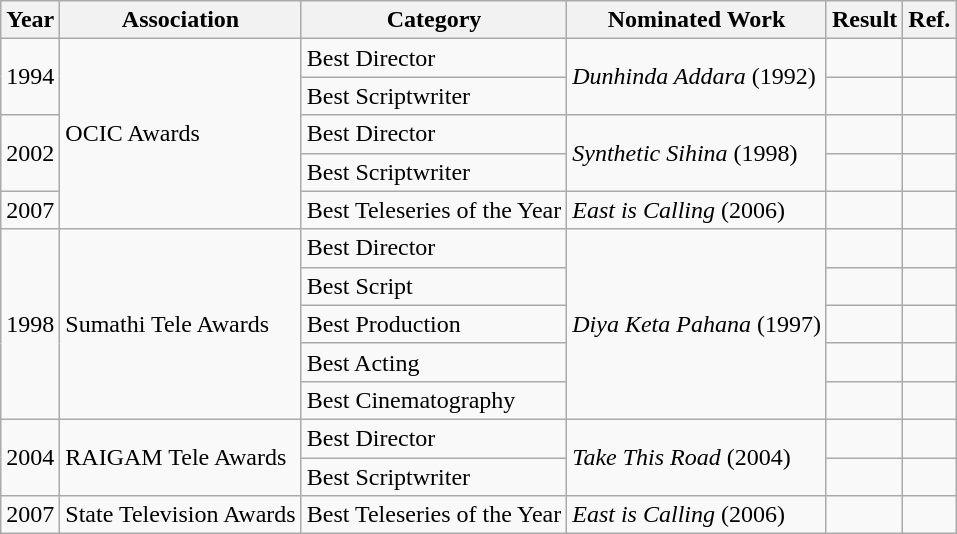<table class="wikitable">
<tr>
<th>Year</th>
<th>Association</th>
<th>Category</th>
<th>Nominated Work</th>
<th>Result</th>
<th>Ref.</th>
</tr>
<tr>
<td rowspan="2">1994</td>
<td rowspan="5">OCIC Awards</td>
<td>Best Director</td>
<td rowspan="2"><em>Dunhinda Addara</em> (1992)</td>
<td></td>
<td></td>
</tr>
<tr>
<td>Best Scriptwriter</td>
<td></td>
<td></td>
</tr>
<tr>
<td rowspan="2">2002</td>
<td>Best Director</td>
<td rowspan="2"><em>Synthetic Sihina</em> (1998)</td>
<td></td>
<td></td>
</tr>
<tr>
<td>Best Scriptwriter</td>
<td></td>
<td></td>
</tr>
<tr>
<td>2007</td>
<td>Best Teleseries of the Year</td>
<td><em>East is Calling</em> (2006)</td>
<td></td>
<td></td>
</tr>
<tr>
<td rowspan="5">1998</td>
<td rowspan="5">Sumathi Tele Awards</td>
<td>Best Director</td>
<td rowspan="5"><em>Diya Keta Pahana</em> (1997)</td>
<td></td>
<td></td>
</tr>
<tr>
<td>Best Script</td>
<td></td>
<td></td>
</tr>
<tr>
<td>Best Production</td>
<td></td>
<td></td>
</tr>
<tr>
<td>Best Acting</td>
<td></td>
<td></td>
</tr>
<tr>
<td>Best Cinematography</td>
<td></td>
<td></td>
</tr>
<tr>
<td rowspan="2">2004</td>
<td rowspan="2">RAIGAM Tele Awards</td>
<td>Best Director</td>
<td rowspan="2"><em>Take This Road</em> (2004)</td>
<td></td>
<td></td>
</tr>
<tr>
<td>Best Scriptwriter</td>
<td></td>
<td></td>
</tr>
<tr>
<td>2007</td>
<td>State Television Awards</td>
<td>Best Teleseries of the Year</td>
<td><em>East is Calling</em> (2006)</td>
<td></td>
<td></td>
</tr>
</table>
